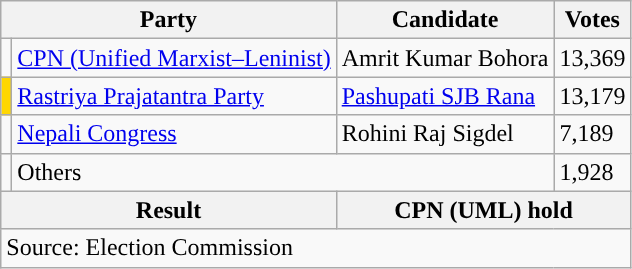<table class="wikitable">
<tr>
<th colspan="2">Party</th>
<th>Candidate</th>
<th>Votes</th>
</tr>
<tr>
<td style="background-color:"></td>
<td><a href='#'>CPN (Unified Marxist–Leninist)</a></td>
<td>Amrit Kumar Bohora</td>
<td>13,369</td>
</tr>
<tr>
<td style="background-color:gold"></td>
<td><a href='#'>Rastriya Prajatantra Party</a></td>
<td><a href='#'>Pashupati SJB Rana</a></td>
<td>13,179</td>
</tr>
<tr>
<td style="background-color:"></td>
<td><a href='#'>Nepali Congress</a></td>
<td>Rohini Raj Sigdel</td>
<td>7,189</td>
</tr>
<tr>
<td></td>
<td colspan="2">Others</td>
<td>1,928</td>
</tr>
<tr>
<th colspan="2">Result</th>
<th colspan="2">CPN (UML) hold</th>
</tr>
<tr>
<td colspan="4">Source: Election Commission</td>
</tr>
</table>
